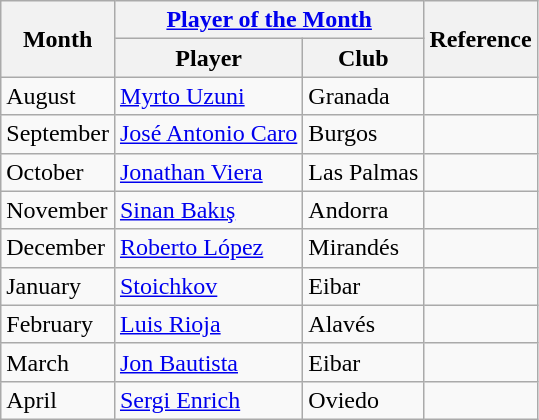<table class="wikitable">
<tr>
<th rowspan="2">Month</th>
<th colspan="2"><a href='#'>Player of the Month</a></th>
<th rowspan="2">Reference</th>
</tr>
<tr>
<th>Player</th>
<th>Club</th>
</tr>
<tr>
<td>August</td>
<td> <a href='#'>Myrto Uzuni</a></td>
<td>Granada</td>
<td align=center></td>
</tr>
<tr>
<td>September</td>
<td> <a href='#'>José Antonio Caro</a></td>
<td>Burgos</td>
<td align=center></td>
</tr>
<tr>
<td>October</td>
<td> <a href='#'>Jonathan Viera</a></td>
<td>Las Palmas</td>
<td align=center></td>
</tr>
<tr>
<td>November</td>
<td> <a href='#'>Sinan Bakış</a></td>
<td>Andorra</td>
<td align=center></td>
</tr>
<tr>
<td>December</td>
<td> <a href='#'>Roberto López</a></td>
<td>Mirandés</td>
<td align=center></td>
</tr>
<tr>
<td>January</td>
<td> <a href='#'>Stoichkov</a></td>
<td>Eibar</td>
<td align=center></td>
</tr>
<tr>
<td>February</td>
<td> <a href='#'>Luis Rioja</a></td>
<td>Alavés</td>
<td align=center></td>
</tr>
<tr>
<td>March</td>
<td> <a href='#'>Jon Bautista</a></td>
<td>Eibar</td>
<td align=center></td>
</tr>
<tr>
<td>April</td>
<td> <a href='#'>Sergi Enrich</a></td>
<td>Oviedo</td>
<td align=center></td>
</tr>
</table>
